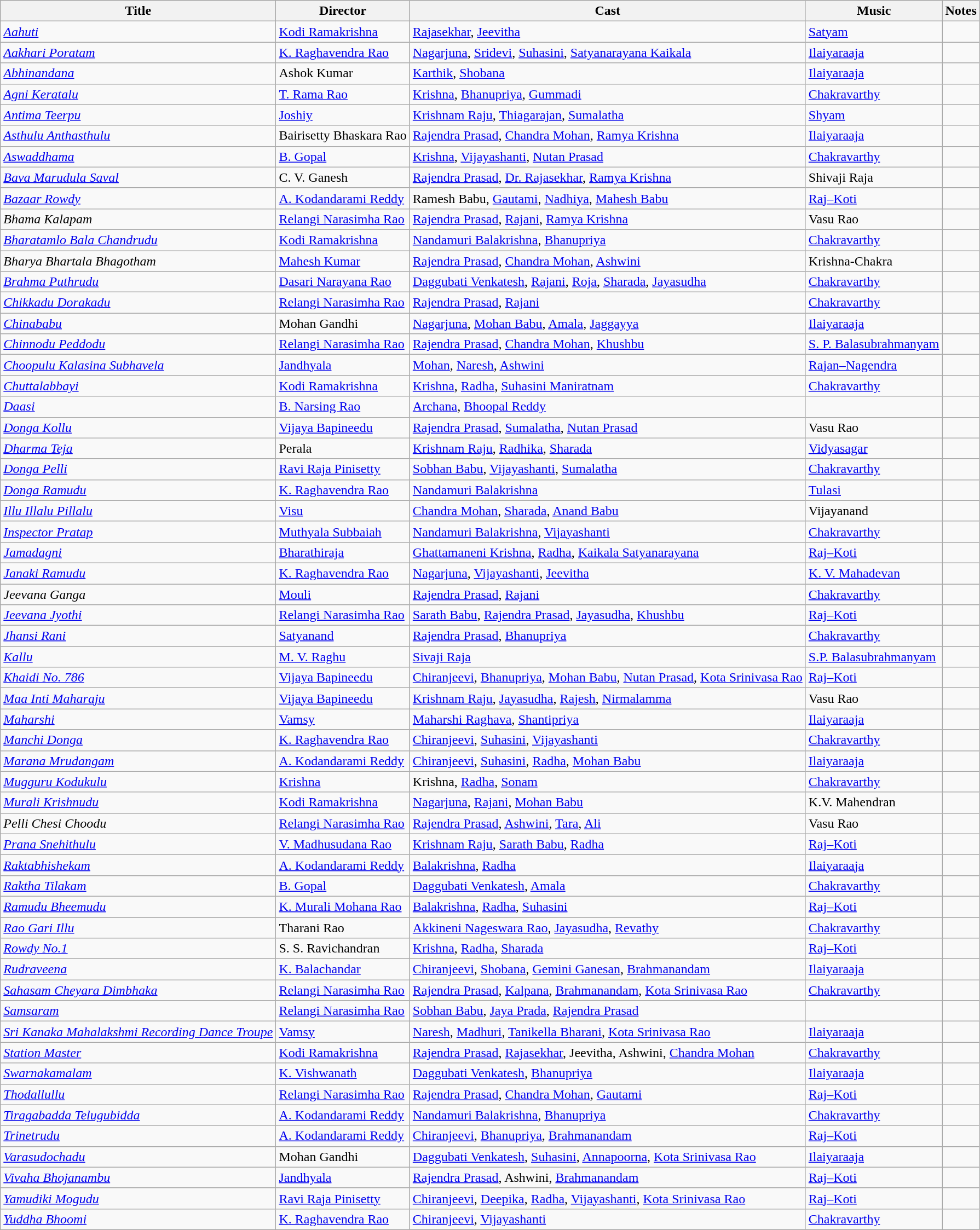<table class="wikitable">
<tr>
<th>Title</th>
<th>Director</th>
<th>Cast</th>
<th>Music</th>
<th>Notes</th>
</tr>
<tr>
<td><em><a href='#'>Aahuti</a></em></td>
<td><a href='#'>Kodi Ramakrishna</a></td>
<td><a href='#'>Rajasekhar</a>, <a href='#'>Jeevitha</a></td>
<td><a href='#'>Satyam</a></td>
<td></td>
</tr>
<tr>
<td><em><a href='#'>Aakhari Poratam</a></em></td>
<td><a href='#'>K. Raghavendra Rao</a></td>
<td><a href='#'>Nagarjuna</a>, <a href='#'>Sridevi</a>, <a href='#'>Suhasini</a>, <a href='#'>Satyanarayana Kaikala</a></td>
<td><a href='#'>Ilaiyaraaja</a></td>
<td></td>
</tr>
<tr>
<td><em><a href='#'>Abhinandana</a></em></td>
<td>Ashok Kumar</td>
<td><a href='#'>Karthik</a>, <a href='#'>Shobana</a></td>
<td><a href='#'>Ilaiyaraaja</a></td>
<td></td>
</tr>
<tr>
<td><em><a href='#'>Agni Keratalu</a></em></td>
<td><a href='#'>T. Rama Rao</a></td>
<td><a href='#'>Krishna</a>, <a href='#'>Bhanupriya</a>, <a href='#'>Gummadi</a></td>
<td><a href='#'>Chakravarthy</a></td>
<td></td>
</tr>
<tr>
<td><em><a href='#'>Antima Teerpu</a></em></td>
<td><a href='#'>Joshiy</a></td>
<td><a href='#'>Krishnam Raju</a>, <a href='#'>Thiagarajan</a>, <a href='#'>Sumalatha</a></td>
<td><a href='#'>Shyam</a></td>
<td></td>
</tr>
<tr>
<td><em><a href='#'>Asthulu Anthasthulu</a></em></td>
<td>Bairisetty Bhaskara Rao</td>
<td><a href='#'>Rajendra Prasad</a>, <a href='#'>Chandra Mohan</a>, <a href='#'>Ramya Krishna</a></td>
<td><a href='#'>Ilaiyaraaja</a></td>
<td></td>
</tr>
<tr>
<td><em><a href='#'>Aswaddhama</a></em></td>
<td><a href='#'>B. Gopal</a></td>
<td><a href='#'>Krishna</a>, <a href='#'>Vijayashanti</a>, <a href='#'>Nutan Prasad</a></td>
<td><a href='#'>Chakravarthy</a></td>
<td></td>
</tr>
<tr>
<td><em><a href='#'>Bava Marudula Saval</a></em></td>
<td>C. V. Ganesh</td>
<td><a href='#'>Rajendra Prasad</a>, <a href='#'>Dr. Rajasekhar</a>, <a href='#'>Ramya Krishna</a></td>
<td>Shivaji Raja</td>
<td></td>
</tr>
<tr>
<td><em><a href='#'>Bazaar Rowdy</a></em></td>
<td><a href='#'>A. Kodandarami Reddy</a></td>
<td>Ramesh Babu, <a href='#'>Gautami</a>, <a href='#'>Nadhiya</a>, <a href='#'>Mahesh Babu</a></td>
<td><a href='#'>Raj–Koti</a></td>
<td></td>
</tr>
<tr>
<td><em>Bhama Kalapam</em></td>
<td><a href='#'>Relangi Narasimha Rao</a></td>
<td><a href='#'>Rajendra Prasad</a>, <a href='#'>Rajani</a>, <a href='#'>Ramya Krishna</a></td>
<td>Vasu Rao</td>
<td></td>
</tr>
<tr>
<td><em><a href='#'>Bharatamlo Bala Chandrudu</a></em></td>
<td><a href='#'>Kodi Ramakrishna</a></td>
<td><a href='#'>Nandamuri Balakrishna</a>, <a href='#'>Bhanupriya</a></td>
<td><a href='#'>Chakravarthy</a></td>
<td></td>
</tr>
<tr>
<td><em>Bharya Bhartala Bhagotham</em></td>
<td><a href='#'>Mahesh Kumar</a></td>
<td><a href='#'>Rajendra Prasad</a>, <a href='#'>Chandra Mohan</a>, <a href='#'>Ashwini</a></td>
<td>Krishna-Chakra</td>
<td></td>
</tr>
<tr>
<td><em><a href='#'>Brahma Puthrudu</a></em></td>
<td><a href='#'>Dasari Narayana Rao</a></td>
<td><a href='#'>Daggubati Venkatesh</a>, <a href='#'>Rajani</a>, <a href='#'>Roja</a>, <a href='#'>Sharada</a>, <a href='#'>Jayasudha</a></td>
<td><a href='#'>Chakravarthy</a></td>
<td></td>
</tr>
<tr>
<td><em><a href='#'>Chikkadu Dorakadu</a></em></td>
<td><a href='#'>Relangi Narasimha Rao</a></td>
<td><a href='#'>Rajendra Prasad</a>, <a href='#'>Rajani</a></td>
<td><a href='#'>Chakravarthy</a></td>
<td></td>
</tr>
<tr>
<td><em><a href='#'>Chinababu</a></em></td>
<td>Mohan Gandhi</td>
<td><a href='#'>Nagarjuna</a>, <a href='#'>Mohan Babu</a>, <a href='#'>Amala</a>, <a href='#'>Jaggayya</a></td>
<td><a href='#'>Ilaiyaraaja</a></td>
<td></td>
</tr>
<tr>
<td><em><a href='#'>Chinnodu Peddodu</a></em></td>
<td><a href='#'>Relangi Narasimha Rao</a></td>
<td><a href='#'>Rajendra Prasad</a>, <a href='#'>Chandra Mohan</a>, <a href='#'>Khushbu</a></td>
<td><a href='#'>S. P. Balasubrahmanyam</a></td>
<td></td>
</tr>
<tr>
<td><em><a href='#'>Choopulu Kalasina Subhavela</a></em></td>
<td><a href='#'>Jandhyala</a></td>
<td><a href='#'>Mohan</a>, <a href='#'>Naresh</a>, <a href='#'>Ashwini</a></td>
<td><a href='#'>Rajan–Nagendra</a></td>
<td></td>
</tr>
<tr>
<td><em><a href='#'>Chuttalabbayi</a></em></td>
<td><a href='#'>Kodi Ramakrishna</a></td>
<td><a href='#'>Krishna</a>, <a href='#'>Radha</a>, <a href='#'>Suhasini Maniratnam</a></td>
<td><a href='#'>Chakravarthy</a></td>
<td></td>
</tr>
<tr>
<td><em><a href='#'>Daasi</a></em></td>
<td><a href='#'>B. Narsing Rao</a></td>
<td><a href='#'>Archana</a>, <a href='#'>Bhoopal Reddy</a></td>
<td></td>
<td></td>
</tr>
<tr>
<td><em><a href='#'>Donga Kollu</a> </em></td>
<td><a href='#'>Vijaya Bapineedu</a></td>
<td><a href='#'>Rajendra Prasad</a>, <a href='#'>Sumalatha</a>, <a href='#'>Nutan Prasad</a></td>
<td>Vasu Rao</td>
<td></td>
</tr>
<tr>
<td><em><a href='#'>Dharma Teja</a></em></td>
<td>Perala</td>
<td><a href='#'>Krishnam Raju</a>, <a href='#'>Radhika</a>, <a href='#'>Sharada</a></td>
<td><a href='#'>Vidyasagar</a></td>
<td></td>
</tr>
<tr>
<td><em><a href='#'>Donga Pelli</a></em></td>
<td><a href='#'>Ravi Raja Pinisetty</a></td>
<td><a href='#'>Sobhan Babu</a>, <a href='#'>Vijayashanti</a>, <a href='#'>Sumalatha</a></td>
<td><a href='#'>Chakravarthy</a></td>
<td></td>
</tr>
<tr>
<td><em><a href='#'>Donga Ramudu</a></em></td>
<td><a href='#'>K. Raghavendra Rao</a></td>
<td><a href='#'>Nandamuri Balakrishna</a></td>
<td><a href='#'>Tulasi</a></td>
<td></td>
</tr>
<tr>
<td><em><a href='#'>Illu Illalu Pillalu</a></em></td>
<td><a href='#'>Visu</a></td>
<td><a href='#'>Chandra Mohan</a>, <a href='#'>Sharada</a>, <a href='#'>Anand Babu</a></td>
<td>Vijayanand</td>
<td></td>
</tr>
<tr>
<td><em><a href='#'>Inspector Pratap</a></em></td>
<td><a href='#'>Muthyala Subbaiah</a></td>
<td><a href='#'>Nandamuri Balakrishna</a>, <a href='#'>Vijayashanti</a></td>
<td><a href='#'>Chakravarthy</a></td>
<td></td>
</tr>
<tr>
<td><em><a href='#'>Jamadagni</a></em></td>
<td><a href='#'>Bharathiraja</a></td>
<td><a href='#'>Ghattamaneni Krishna</a>, <a href='#'>Radha</a>, <a href='#'>Kaikala Satyanarayana</a></td>
<td><a href='#'>Raj–Koti</a></td>
<td></td>
</tr>
<tr>
<td><em><a href='#'>Janaki Ramudu</a></em></td>
<td><a href='#'>K. Raghavendra Rao</a></td>
<td><a href='#'>Nagarjuna</a>, <a href='#'>Vijayashanti</a>, <a href='#'>Jeevitha</a></td>
<td><a href='#'>K. V. Mahadevan</a></td>
<td></td>
</tr>
<tr>
<td><em>Jeevana Ganga</em></td>
<td><a href='#'>Mouli</a></td>
<td><a href='#'>Rajendra Prasad</a>, <a href='#'>Rajani</a></td>
<td><a href='#'>Chakravarthy</a></td>
<td></td>
</tr>
<tr>
<td><em><a href='#'>Jeevana Jyothi</a></em></td>
<td><a href='#'>Relangi Narasimha Rao</a></td>
<td><a href='#'>Sarath Babu</a>, <a href='#'>Rajendra Prasad</a>, <a href='#'>Jayasudha</a>, <a href='#'>Khushbu</a></td>
<td><a href='#'>Raj–Koti</a></td>
<td></td>
</tr>
<tr>
<td><em><a href='#'>Jhansi Rani</a></em></td>
<td><a href='#'>Satyanand</a></td>
<td><a href='#'>Rajendra Prasad</a>, <a href='#'>Bhanupriya</a></td>
<td><a href='#'>Chakravarthy</a></td>
<td></td>
</tr>
<tr>
<td><em><a href='#'>Kallu</a></em></td>
<td><a href='#'>M. V. Raghu</a></td>
<td><a href='#'>Sivaji Raja</a></td>
<td><a href='#'>S.P. Balasubrahmanyam</a></td>
<td></td>
</tr>
<tr>
<td><em><a href='#'>Khaidi No. 786</a></em></td>
<td><a href='#'>Vijaya Bapineedu</a></td>
<td><a href='#'>Chiranjeevi</a>, <a href='#'>Bhanupriya</a>, <a href='#'>Mohan Babu</a>, <a href='#'>Nutan Prasad</a>, <a href='#'>Kota Srinivasa Rao</a></td>
<td><a href='#'>Raj–Koti</a></td>
<td></td>
</tr>
<tr>
<td><em><a href='#'>Maa Inti Maharaju</a> </em></td>
<td><a href='#'>Vijaya Bapineedu</a></td>
<td><a href='#'>Krishnam Raju</a>, <a href='#'>Jayasudha</a>, <a href='#'>Rajesh</a>, <a href='#'>Nirmalamma</a></td>
<td>Vasu Rao</td>
<td></td>
</tr>
<tr>
<td><em><a href='#'>Maharshi</a></em></td>
<td><a href='#'>Vamsy</a></td>
<td><a href='#'>Maharshi Raghava</a>, <a href='#'>Shantipriya</a></td>
<td><a href='#'>Ilaiyaraaja</a></td>
<td></td>
</tr>
<tr>
<td><em><a href='#'>Manchi Donga</a></em></td>
<td><a href='#'>K. Raghavendra Rao</a></td>
<td><a href='#'>Chiranjeevi</a>, <a href='#'>Suhasini</a>, <a href='#'>Vijayashanti</a></td>
<td><a href='#'>Chakravarthy</a></td>
<td></td>
</tr>
<tr>
<td><em><a href='#'>Marana Mrudangam</a></em></td>
<td><a href='#'>A. Kodandarami Reddy</a></td>
<td><a href='#'>Chiranjeevi</a>, <a href='#'>Suhasini</a>, <a href='#'>Radha</a>, <a href='#'>Mohan Babu</a></td>
<td><a href='#'>Ilaiyaraaja</a></td>
<td></td>
</tr>
<tr>
<td><em><a href='#'>Mugguru Kodukulu</a></em></td>
<td><a href='#'>Krishna</a></td>
<td>Krishna, <a href='#'>Radha</a>, <a href='#'>Sonam</a></td>
<td><a href='#'>Chakravarthy</a></td>
<td></td>
</tr>
<tr>
<td><em><a href='#'>Murali Krishnudu</a></em></td>
<td><a href='#'>Kodi Ramakrishna</a></td>
<td><a href='#'>Nagarjuna</a>, <a href='#'>Rajani</a>, <a href='#'>Mohan Babu</a></td>
<td>K.V. Mahendran</td>
<td></td>
</tr>
<tr>
<td><em>Pelli Chesi Choodu </em></td>
<td><a href='#'>Relangi Narasimha Rao</a></td>
<td><a href='#'>Rajendra Prasad</a>, <a href='#'>Ashwini</a>, <a href='#'>Tara</a>, <a href='#'>Ali</a></td>
<td>Vasu Rao</td>
<td></td>
</tr>
<tr>
<td><em><a href='#'>Prana Snehithulu</a></em></td>
<td><a href='#'>V. Madhusudana Rao</a></td>
<td><a href='#'>Krishnam Raju</a>, <a href='#'>Sarath Babu</a>, <a href='#'>Radha</a></td>
<td><a href='#'>Raj–Koti</a></td>
<td></td>
</tr>
<tr>
<td><em><a href='#'>Raktabhishekam</a></em></td>
<td><a href='#'>A. Kodandarami Reddy</a></td>
<td><a href='#'>Balakrishna</a>, <a href='#'>Radha</a></td>
<td><a href='#'>Ilaiyaraaja</a></td>
<td></td>
</tr>
<tr>
<td><em><a href='#'>Raktha Tilakam</a></em></td>
<td><a href='#'>B. Gopal</a></td>
<td><a href='#'>Daggubati Venkatesh</a>, <a href='#'>Amala</a></td>
<td><a href='#'>Chakravarthy</a></td>
<td></td>
</tr>
<tr>
<td><em><a href='#'>Ramudu Bheemudu</a></em></td>
<td><a href='#'>K. Murali Mohana Rao</a></td>
<td><a href='#'>Balakrishna</a>, <a href='#'>Radha</a>, <a href='#'>Suhasini</a></td>
<td><a href='#'>Raj–Koti</a></td>
<td></td>
</tr>
<tr>
<td><em><a href='#'>Rao Gari Illu</a></em></td>
<td>Tharani Rao</td>
<td><a href='#'>Akkineni Nageswara Rao</a>, <a href='#'>Jayasudha</a>, <a href='#'>Revathy</a></td>
<td><a href='#'>Chakravarthy</a></td>
<td></td>
</tr>
<tr>
<td><em><a href='#'>Rowdy No.1</a></em></td>
<td>S. S. Ravichandran</td>
<td><a href='#'>Krishna</a>, <a href='#'>Radha</a>, <a href='#'>Sharada</a></td>
<td><a href='#'>Raj–Koti</a></td>
<td></td>
</tr>
<tr>
<td><em><a href='#'>Rudraveena</a></em></td>
<td><a href='#'>K. Balachandar</a></td>
<td><a href='#'>Chiranjeevi</a>, <a href='#'>Shobana</a>, <a href='#'>Gemini Ganesan</a>, <a href='#'>Brahmanandam</a></td>
<td><a href='#'>Ilaiyaraaja</a></td>
<td></td>
</tr>
<tr>
<td><em><a href='#'>Sahasam Cheyara Dimbhaka</a></em></td>
<td><a href='#'>Relangi Narasimha Rao</a></td>
<td><a href='#'>Rajendra Prasad</a>, <a href='#'>Kalpana</a>, <a href='#'>Brahmanandam</a>, <a href='#'>Kota Srinivasa Rao</a></td>
<td><a href='#'>Chakravarthy</a></td>
<td></td>
</tr>
<tr>
<td><em><a href='#'>Samsaram</a></em></td>
<td><a href='#'>Relangi Narasimha Rao</a></td>
<td><a href='#'>Sobhan Babu</a>, <a href='#'>Jaya Prada</a>, <a href='#'>Rajendra Prasad</a></td>
<td></td>
</tr>
<tr>
<td><em><a href='#'>Sri Kanaka Mahalakshmi Recording Dance Troupe</a></em></td>
<td><a href='#'>Vamsy</a></td>
<td><a href='#'>Naresh</a>, <a href='#'>Madhuri</a>, <a href='#'>Tanikella Bharani</a>, <a href='#'>Kota Srinivasa Rao</a></td>
<td><a href='#'>Ilaiyaraaja</a></td>
<td></td>
</tr>
<tr>
<td><em><a href='#'>Station Master</a></em></td>
<td><a href='#'>Kodi Ramakrishna</a></td>
<td><a href='#'>Rajendra Prasad</a>, <a href='#'>Rajasekhar</a>, Jeevitha, Ashwini, <a href='#'>Chandra Mohan</a></td>
<td><a href='#'>Chakravarthy</a></td>
<td></td>
</tr>
<tr>
<td><em><a href='#'>Swarnakamalam</a></em></td>
<td><a href='#'>K. Vishwanath</a></td>
<td><a href='#'>Daggubati Venkatesh</a>, <a href='#'>Bhanupriya</a></td>
<td><a href='#'>Ilaiyaraaja</a></td>
<td></td>
</tr>
<tr>
<td><em><a href='#'>Thodallullu</a></em></td>
<td><a href='#'>Relangi Narasimha Rao</a></td>
<td><a href='#'>Rajendra Prasad</a>, <a href='#'>Chandra Mohan</a>, <a href='#'>Gautami</a></td>
<td><a href='#'>Raj–Koti</a></td>
<td></td>
</tr>
<tr>
<td><em><a href='#'>Tiragabadda Telugubidda</a></em></td>
<td><a href='#'>A. Kodandarami Reddy</a></td>
<td><a href='#'>Nandamuri Balakrishna</a>, <a href='#'>Bhanupriya</a></td>
<td><a href='#'>Chakravarthy</a></td>
<td></td>
</tr>
<tr>
<td><em><a href='#'>Trinetrudu</a> </em></td>
<td><a href='#'>A. Kodandarami Reddy</a></td>
<td><a href='#'>Chiranjeevi</a>, <a href='#'>Bhanupriya</a>, <a href='#'>Brahmanandam</a></td>
<td><a href='#'>Raj–Koti</a></td>
<td></td>
</tr>
<tr>
<td><em><a href='#'>Varasudochadu</a></em></td>
<td>Mohan Gandhi</td>
<td><a href='#'>Daggubati Venkatesh</a>, <a href='#'>Suhasini</a>, <a href='#'>Annapoorna</a>, <a href='#'>Kota Srinivasa Rao</a></td>
<td><a href='#'>Ilaiyaraaja</a></td>
<td></td>
</tr>
<tr>
<td><em><a href='#'>Vivaha Bhojanambu</a></em></td>
<td><a href='#'>Jandhyala</a></td>
<td><a href='#'>Rajendra Prasad</a>, Ashwini, <a href='#'>Brahmanandam</a></td>
<td><a href='#'>Raj–Koti</a></td>
<td></td>
</tr>
<tr>
<td><em><a href='#'>Yamudiki Mogudu</a></em></td>
<td><a href='#'>Ravi Raja Pinisetty</a></td>
<td><a href='#'>Chiranjeevi</a>, <a href='#'>Deepika</a>, <a href='#'>Radha</a>, <a href='#'>Vijayashanti</a>, <a href='#'>Kota Srinivasa Rao</a></td>
<td><a href='#'>Raj–Koti</a></td>
<td></td>
</tr>
<tr>
<td><em><a href='#'>Yuddha Bhoomi</a></em></td>
<td><a href='#'>K. Raghavendra Rao</a></td>
<td><a href='#'>Chiranjeevi</a>, <a href='#'>Vijayashanti</a></td>
<td><a href='#'>Chakravarthy</a></td>
<td></td>
</tr>
</table>
